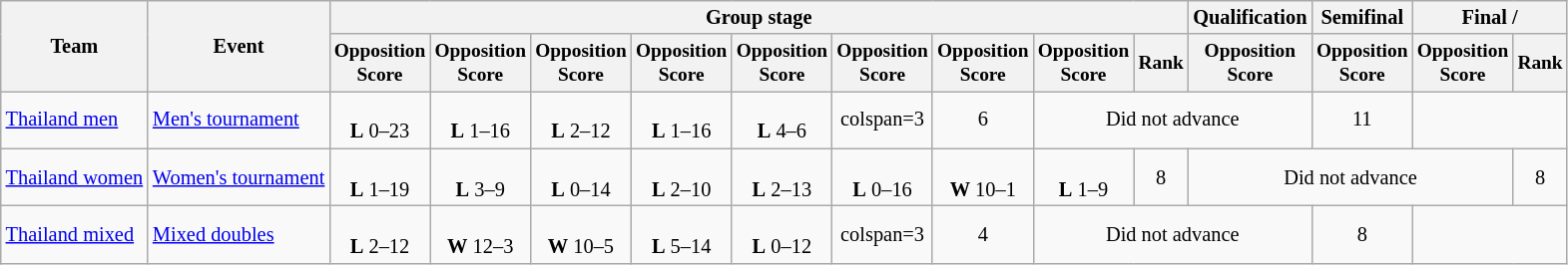<table class=wikitable style=font-size:85%;text-align:center>
<tr>
<th rowspan=2>Team</th>
<th rowspan=2>Event</th>
<th colspan=9>Group stage</th>
<th>Qualification</th>
<th>Semifinal</th>
<th colspan=2>Final / </th>
</tr>
<tr style=font-size:95%>
<th>Opposition<br>Score</th>
<th>Opposition<br>Score</th>
<th>Opposition<br>Score</th>
<th>Opposition<br>Score</th>
<th>Opposition<br>Score</th>
<th>Opposition<br>Score</th>
<th>Opposition<br>Score</th>
<th>Opposition<br>Score</th>
<th>Rank</th>
<th>Opposition<br>Score</th>
<th>Opposition<br>Score</th>
<th>Opposition<br>Score</th>
<th>Rank</th>
</tr>
<tr>
<td align=left><a href='#'>Thailand men</a></td>
<td align=left><a href='#'>Men's tournament</a></td>
<td><br><strong>L</strong> 0–23</td>
<td><br><strong>L</strong> 1–16</td>
<td><br><strong>L</strong> 2–12</td>
<td><br><strong>L</strong> 1–16</td>
<td><br><strong>L</strong> 4–6</td>
<td>colspan=3 </td>
<td>6</td>
<td colspan=3>Did not advance</td>
<td>11</td>
</tr>
<tr>
<td align=left><a href='#'>Thailand women</a></td>
<td align=left><a href='#'>Women's tournament</a></td>
<td><br><strong>L</strong> 1–19</td>
<td><br><strong>L</strong> 3–9</td>
<td><br><strong>L</strong> 0–14</td>
<td><br><strong>L</strong> 2–10</td>
<td><br><strong>L</strong> 2–13</td>
<td><br><strong>L</strong> 0–16</td>
<td><br><strong>W</strong> 10–1</td>
<td><br><strong>L</strong> 1–9</td>
<td>8</td>
<td colspan=3>Did not advance</td>
<td>8</td>
</tr>
<tr>
<td align=left><a href='#'>Thailand mixed</a></td>
<td align=left><a href='#'>Mixed doubles</a></td>
<td><br><strong>L</strong> 2–12</td>
<td><br><strong>W</strong> 12–3</td>
<td><br><strong>W</strong> 10–5</td>
<td><br><strong>L</strong> 5–14</td>
<td><br><strong>L</strong> 0–12</td>
<td>colspan=3 </td>
<td>4</td>
<td colspan=3>Did not advance</td>
<td>8</td>
</tr>
</table>
